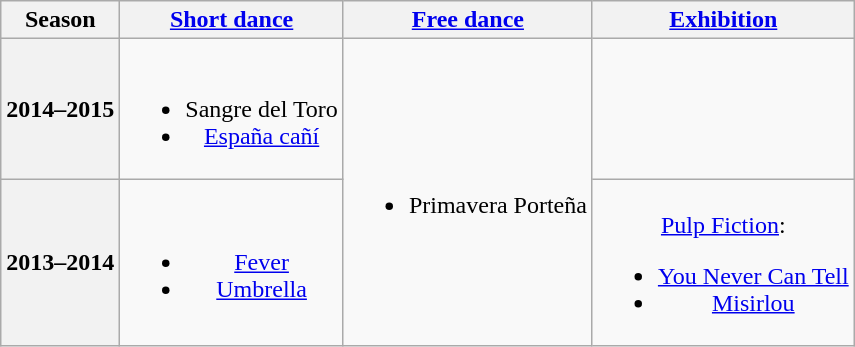<table class=wikitable style=text-align:center>
<tr>
<th>Season</th>
<th><a href='#'>Short dance</a></th>
<th><a href='#'>Free dance</a></th>
<th><a href='#'>Exhibition</a></th>
</tr>
<tr>
<th>2014–2015</th>
<td><br><ul><li>Sangre del Toro <br> </li><li><a href='#'>España cañí</a> <br> </li></ul></td>
<td rowspan=2><br><ul><li>Primavera Porteña <br> </li></ul></td>
<td></td>
</tr>
<tr>
<th>2013–2014</th>
<td><br><ul><li><a href='#'>Fever</a> <br> </li><li><a href='#'>Umbrella</a> <br> </li></ul></td>
<td><br><a href='#'>Pulp Fiction</a>:<ul><li><a href='#'>You Never Can Tell</a> <br> </li><li><a href='#'>Misirlou</a> <br> </li></ul></td>
</tr>
</table>
